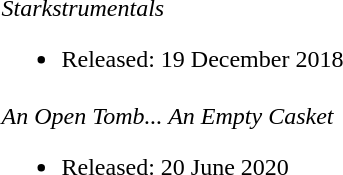<table>
<tr>
<td><em>Starkstrumentals</em><br><ul><li>Released: 19 December 2018</li></ul></td>
</tr>
<tr>
<td><em>An Open Tomb... An Empty Casket</em><br><ul><li>Released: 20 June 2020</li></ul></td>
</tr>
</table>
